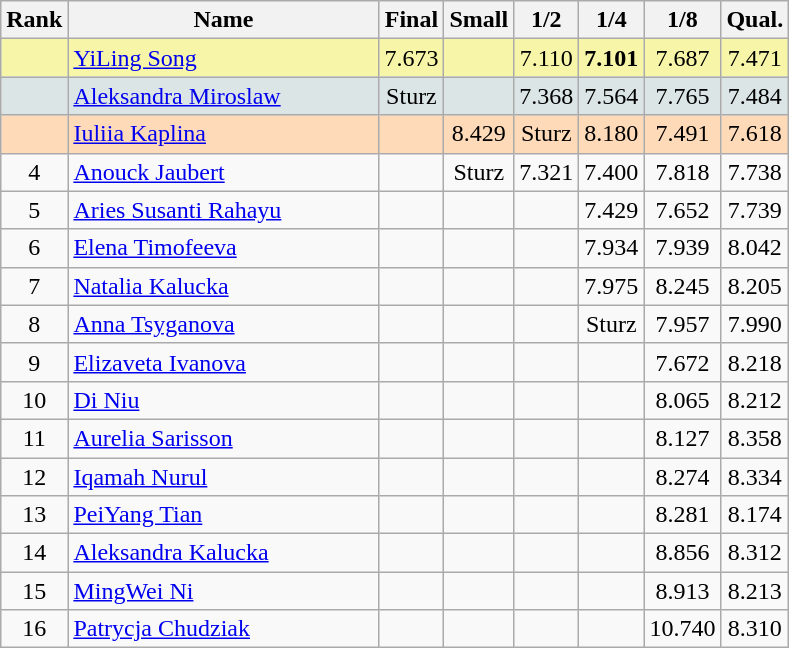<table class="wikitable sortable" style="text-align:center">
<tr>
<th>Rank</th>
<th width="200">Name</th>
<th width="35">Final</th>
<th width="35">Small</th>
<th width="35">1/2</th>
<th width="35">1/4</th>
<th width="35">1/8</th>
<th width="35">Qual.</th>
</tr>
<tr bgcolor="#F7F6A8">
<td></td>
<td align="left"> <a href='#'>YiLing Song</a></td>
<td>7.673</td>
<td></td>
<td>7.110</td>
<td><strong>7.101</strong></td>
<td>7.687</td>
<td>7.471</td>
</tr>
<tr bgcolor="#DCE5E5">
<td></td>
<td align="left"> <a href='#'>Aleksandra Miroslaw</a></td>
<td>Sturz</td>
<td></td>
<td>7.368</td>
<td>7.564</td>
<td>7.765</td>
<td>7.484</td>
</tr>
<tr bgcolor="#FFDAB9">
<td></td>
<td align="left"> <a href='#'>Iuliia Kaplina</a></td>
<td></td>
<td>8.429</td>
<td>Sturz</td>
<td>8.180</td>
<td>7.491</td>
<td>7.618</td>
</tr>
<tr>
<td>4</td>
<td align="left"> <a href='#'>Anouck Jaubert</a></td>
<td></td>
<td>Sturz</td>
<td>7.321</td>
<td>7.400</td>
<td>7.818</td>
<td>7.738</td>
</tr>
<tr>
<td>5</td>
<td align="left"> <a href='#'>Aries Susanti Rahayu</a></td>
<td></td>
<td></td>
<td></td>
<td>7.429</td>
<td>7.652</td>
<td>7.739</td>
</tr>
<tr>
<td>6</td>
<td align="left"> <a href='#'>Elena Timofeeva</a></td>
<td></td>
<td></td>
<td></td>
<td>7.934</td>
<td>7.939</td>
<td>8.042</td>
</tr>
<tr>
<td>7</td>
<td align="left"> <a href='#'>Natalia Kalucka</a></td>
<td></td>
<td></td>
<td></td>
<td>7.975</td>
<td>8.245</td>
<td>8.205</td>
</tr>
<tr>
<td>8</td>
<td align="left"> <a href='#'>Anna Tsyganova</a></td>
<td></td>
<td></td>
<td></td>
<td>Sturz</td>
<td>7.957</td>
<td>7.990</td>
</tr>
<tr>
<td>9</td>
<td align="left"> <a href='#'>Elizaveta Ivanova</a></td>
<td></td>
<td></td>
<td></td>
<td></td>
<td>7.672</td>
<td>8.218</td>
</tr>
<tr>
<td>10</td>
<td align="left"> <a href='#'>Di Niu</a></td>
<td></td>
<td></td>
<td></td>
<td></td>
<td>8.065</td>
<td>8.212</td>
</tr>
<tr>
<td>11</td>
<td align="left"> <a href='#'>Aurelia Sarisson</a></td>
<td></td>
<td></td>
<td></td>
<td></td>
<td>8.127</td>
<td>8.358</td>
</tr>
<tr>
<td>12</td>
<td align="left"> <a href='#'>Iqamah Nurul</a></td>
<td></td>
<td></td>
<td></td>
<td></td>
<td>8.274</td>
<td>8.334</td>
</tr>
<tr>
<td>13</td>
<td align="left"> <a href='#'>PeiYang Tian</a></td>
<td></td>
<td></td>
<td></td>
<td></td>
<td>8.281</td>
<td>8.174</td>
</tr>
<tr>
<td>14</td>
<td align="left"> <a href='#'>Aleksandra Kalucka</a></td>
<td></td>
<td></td>
<td></td>
<td></td>
<td>8.856</td>
<td>8.312</td>
</tr>
<tr>
<td>15</td>
<td align="left"> <a href='#'>MingWei Ni</a></td>
<td></td>
<td></td>
<td></td>
<td></td>
<td>8.913</td>
<td>8.213</td>
</tr>
<tr>
<td>16</td>
<td align="left"> <a href='#'>Patrycja Chudziak</a></td>
<td></td>
<td></td>
<td></td>
<td></td>
<td>10.740</td>
<td>8.310</td>
</tr>
</table>
